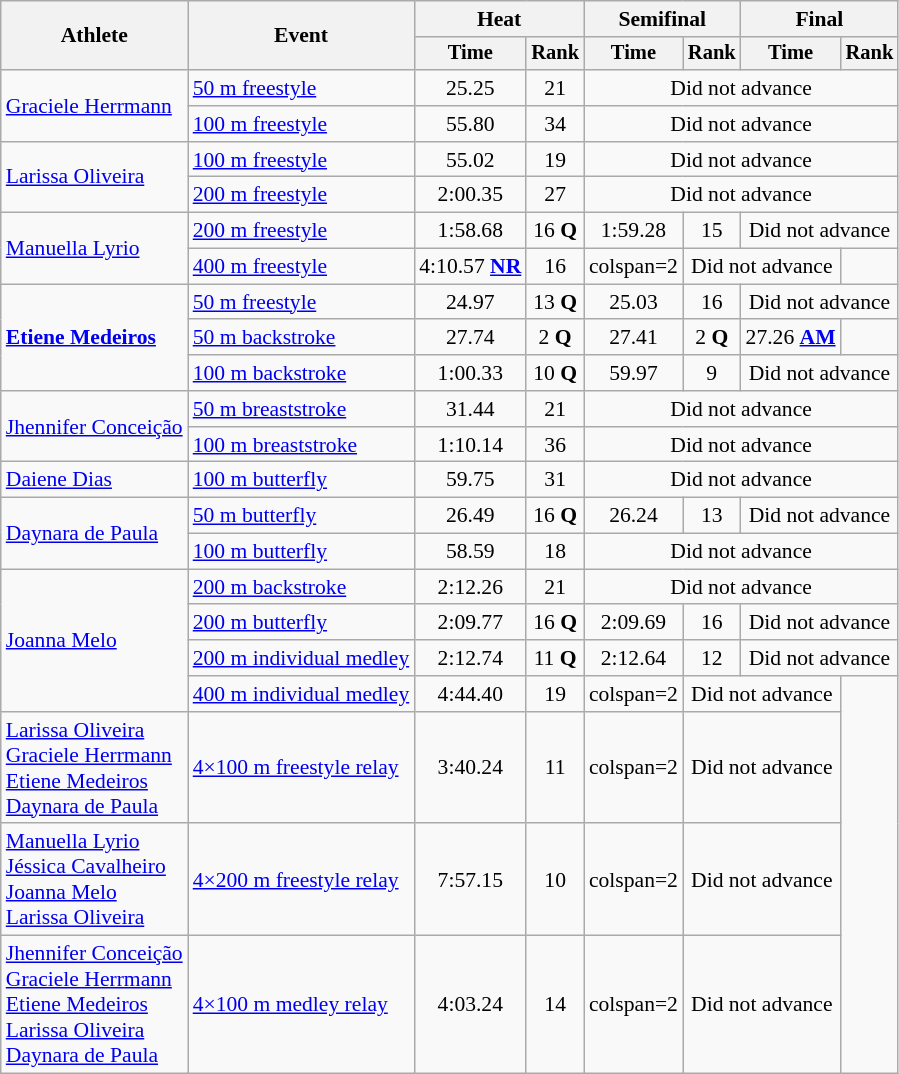<table class=wikitable style="font-size:90%">
<tr>
<th rowspan="2">Athlete</th>
<th rowspan="2">Event</th>
<th colspan="2">Heat</th>
<th colspan="2">Semifinal</th>
<th colspan="2">Final</th>
</tr>
<tr style="font-size:95%">
<th>Time</th>
<th>Rank</th>
<th>Time</th>
<th>Rank</th>
<th>Time</th>
<th>Rank</th>
</tr>
<tr align=center>
<td align=left rowspan=2><a href='#'>Graciele Herrmann</a></td>
<td align=left><a href='#'>50 m freestyle</a></td>
<td>25.25</td>
<td>21</td>
<td colspan=4>Did not advance</td>
</tr>
<tr align=center>
<td align=left><a href='#'>100 m freestyle</a></td>
<td>55.80</td>
<td>34</td>
<td colspan=4>Did not advance</td>
</tr>
<tr align=center>
<td align=left rowspan=2><a href='#'>Larissa Oliveira</a></td>
<td align=left><a href='#'>100 m freestyle</a></td>
<td>55.02</td>
<td>19</td>
<td colspan=4>Did not advance</td>
</tr>
<tr align=center>
<td align=left><a href='#'>200 m freestyle</a></td>
<td>2:00.35</td>
<td>27</td>
<td colspan=4>Did not advance</td>
</tr>
<tr align=center>
<td align=left rowspan=2><a href='#'>Manuella Lyrio</a></td>
<td align=left><a href='#'>200 m freestyle</a></td>
<td>1:58.68</td>
<td>16 <strong>Q</strong></td>
<td>1:59.28</td>
<td>15</td>
<td colspan=2>Did not advance</td>
</tr>
<tr align=center>
<td align=left><a href='#'>400 m freestyle</a></td>
<td>4:10.57 <strong><a href='#'>NR</a></strong></td>
<td>16</td>
<td>colspan=2 </td>
<td colspan=2>Did not advance</td>
</tr>
<tr align=center>
<td align=left rowspan=3><strong><a href='#'>Etiene Medeiros</a></strong></td>
<td align=left><a href='#'>50 m freestyle</a></td>
<td>24.97</td>
<td>13 <strong>Q</strong></td>
<td>25.03</td>
<td>16</td>
<td colspan=2>Did not advance</td>
</tr>
<tr align=center>
<td align=left><a href='#'>50 m backstroke</a></td>
<td>27.74</td>
<td>2 <strong>Q</strong></td>
<td>27.41</td>
<td>2 <strong>Q</strong></td>
<td>27.26 <strong><a href='#'>AM</a></strong></td>
<td></td>
</tr>
<tr align=center>
<td align=left><a href='#'>100 m backstroke</a></td>
<td>1:00.33</td>
<td>10 <strong>Q</strong></td>
<td>59.97</td>
<td>9</td>
<td colspan=2>Did not advance</td>
</tr>
<tr align=center>
<td align=left rowspan=2><a href='#'>Jhennifer Conceição</a></td>
<td align=left><a href='#'>50 m breaststroke</a></td>
<td>31.44</td>
<td>21</td>
<td colspan=4>Did not advance</td>
</tr>
<tr align=center>
<td align=left><a href='#'>100 m breaststroke</a></td>
<td>1:10.14</td>
<td>36</td>
<td colspan=4>Did not advance</td>
</tr>
<tr align=center>
<td align=left><a href='#'>Daiene Dias</a></td>
<td align=left><a href='#'>100 m butterfly</a></td>
<td>59.75</td>
<td>31</td>
<td colspan=4>Did not advance</td>
</tr>
<tr align=center>
<td align=left rowspan=2><a href='#'>Daynara de Paula</a></td>
<td align=left><a href='#'>50 m butterfly</a></td>
<td>26.49</td>
<td>16 <strong>Q</strong></td>
<td>26.24</td>
<td>13</td>
<td colspan=2>Did not advance</td>
</tr>
<tr align=center>
<td align=left><a href='#'>100 m butterfly</a></td>
<td>58.59</td>
<td>18</td>
<td colspan=4>Did not advance</td>
</tr>
<tr align=center>
<td align=left rowspan=4><a href='#'>Joanna Melo</a></td>
<td align=left><a href='#'>200 m backstroke</a></td>
<td>2:12.26</td>
<td>21</td>
<td colspan=4>Did not advance</td>
</tr>
<tr align=center>
<td align=left><a href='#'>200 m butterfly</a></td>
<td>2:09.77</td>
<td>16 <strong>Q</strong></td>
<td>2:09.69</td>
<td>16</td>
<td colspan=2>Did not advance</td>
</tr>
<tr align=center>
<td align=left><a href='#'>200 m individual medley</a></td>
<td>2:12.74</td>
<td>11 <strong>Q</strong></td>
<td>2:12.64</td>
<td>12</td>
<td colspan=2>Did not advance</td>
</tr>
<tr align=center>
<td align=left><a href='#'>400 m individual medley</a></td>
<td>4:44.40</td>
<td>19</td>
<td>colspan=2 </td>
<td colspan=2>Did not advance</td>
</tr>
<tr align=center>
<td align=left><a href='#'>Larissa Oliveira</a><br><a href='#'>Graciele Herrmann</a><br><a href='#'>Etiene Medeiros</a><br><a href='#'>Daynara de Paula</a></td>
<td align=left><a href='#'>4×100 m freestyle relay</a></td>
<td>3:40.24</td>
<td>11</td>
<td>colspan=2 </td>
<td colspan=2>Did not advance</td>
</tr>
<tr align=center>
<td align=left><a href='#'>Manuella Lyrio</a><br><a href='#'>Jéssica Cavalheiro</a><br><a href='#'>Joanna Melo</a><br><a href='#'>Larissa Oliveira</a></td>
<td align=left><a href='#'>4×200 m freestyle relay</a></td>
<td>7:57.15</td>
<td>10</td>
<td>colspan=2 </td>
<td colspan=2>Did not advance</td>
</tr>
<tr align=center>
<td align=left><a href='#'>Jhennifer Conceição</a><br><a href='#'>Graciele Herrmann</a><br><a href='#'>Etiene Medeiros</a><br><a href='#'>Larissa Oliveira</a><br><a href='#'>Daynara de Paula</a></td>
<td align=left><a href='#'>4×100 m medley relay</a></td>
<td>4:03.24</td>
<td>14</td>
<td>colspan=2 </td>
<td colspan=2>Did not advance</td>
</tr>
</table>
